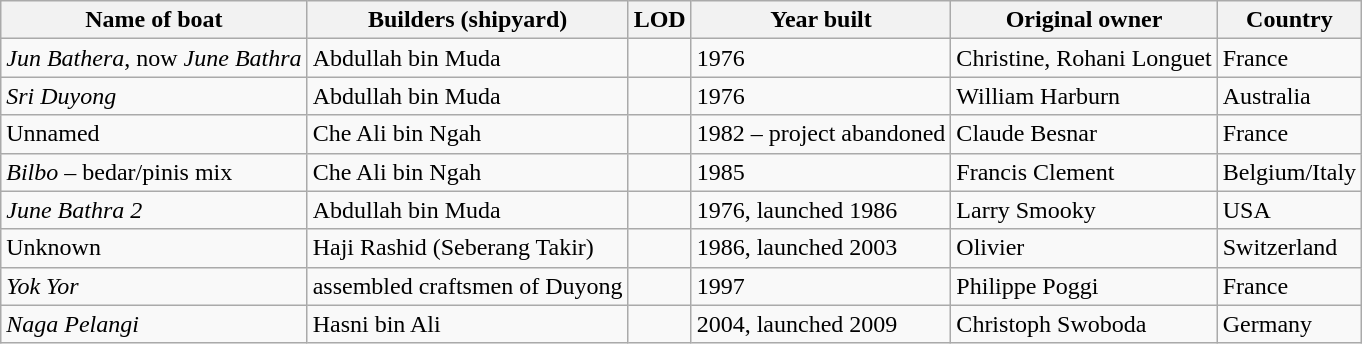<table class="wikitable sortable" border="1">
<tr>
<th>Name of boat</th>
<th>Builders (shipyard)</th>
<th>LOD</th>
<th>Year built</th>
<th>Original owner</th>
<th>Country</th>
</tr>
<tr>
<td><em>Jun Bathera</em>, now <em>June Bathra</em></td>
<td>Abdullah bin Muda</td>
<td></td>
<td>1976</td>
<td>Christine, Rohani Longuet</td>
<td>France</td>
</tr>
<tr>
<td><em>Sri Duyong</em></td>
<td>Abdullah bin Muda</td>
<td></td>
<td>1976</td>
<td>William Harburn</td>
<td>Australia</td>
</tr>
<tr>
<td>Unnamed</td>
<td>Che Ali bin Ngah</td>
<td></td>
<td>1982 – project abandoned</td>
<td>Claude Besnar</td>
<td>France</td>
</tr>
<tr>
<td><em>Bilbo</em> – bedar/pinis mix</td>
<td>Che Ali bin Ngah</td>
<td></td>
<td>1985</td>
<td>Francis Clement</td>
<td>Belgium/Italy</td>
</tr>
<tr>
<td><em>June Bathra 2</em></td>
<td>Abdullah bin Muda</td>
<td></td>
<td>1976, launched 1986</td>
<td>Larry Smooky</td>
<td>USA</td>
</tr>
<tr>
<td>Unknown</td>
<td>Haji Rashid (Seberang Takir)</td>
<td></td>
<td>1986, launched 2003</td>
<td>Olivier</td>
<td>Switzerland</td>
</tr>
<tr>
<td><em>Yok Yor</em></td>
<td>assembled craftsmen of Duyong</td>
<td></td>
<td>1997</td>
<td>Philippe Poggi</td>
<td>France</td>
</tr>
<tr>
<td><em>Naga Pelangi</em></td>
<td>Hasni bin Ali</td>
<td></td>
<td>2004, launched 2009</td>
<td>Christoph Swoboda</td>
<td>Germany</td>
</tr>
</table>
